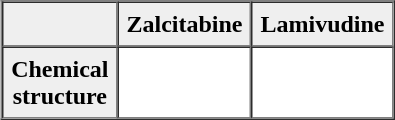<table border="1" cellpadding="5" cellspacing="0" align="right">
<tr align="center">
<td style="background: #efefef;"></td>
<th style="background: #efefef;">Zalcitabine</th>
<th style="background: #efefef;">Lamivudine</th>
</tr>
<tr>
<th style="background: #efefef;">Chemical<br>structure</th>
<td></td>
<td></td>
</tr>
</table>
